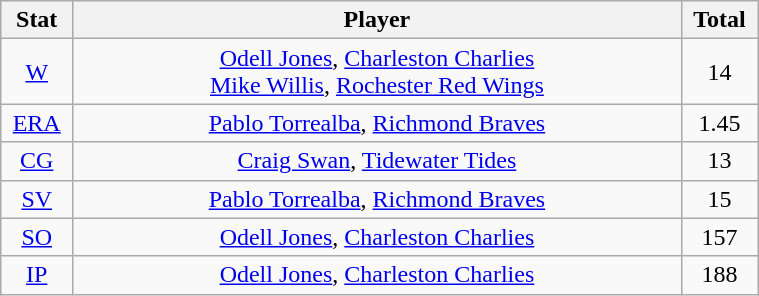<table class="wikitable" width="40%" style="text-align:center;">
<tr>
<th width="5%">Stat</th>
<th width="60%">Player</th>
<th width="5%">Total</th>
</tr>
<tr>
<td><a href='#'>W</a></td>
<td><a href='#'>Odell Jones</a>, <a href='#'>Charleston Charlies</a> <br> <a href='#'>Mike Willis</a>, <a href='#'>Rochester Red Wings</a></td>
<td>14</td>
</tr>
<tr>
<td><a href='#'>ERA</a></td>
<td><a href='#'>Pablo Torrealba</a>, <a href='#'>Richmond Braves</a></td>
<td>1.45</td>
</tr>
<tr>
<td><a href='#'>CG</a></td>
<td><a href='#'>Craig Swan</a>, <a href='#'>Tidewater Tides</a></td>
<td>13</td>
</tr>
<tr>
<td><a href='#'>SV</a></td>
<td><a href='#'>Pablo Torrealba</a>, <a href='#'>Richmond Braves</a></td>
<td>15</td>
</tr>
<tr>
<td><a href='#'>SO</a></td>
<td><a href='#'>Odell Jones</a>, <a href='#'>Charleston Charlies</a></td>
<td>157</td>
</tr>
<tr>
<td><a href='#'>IP</a></td>
<td><a href='#'>Odell Jones</a>, <a href='#'>Charleston Charlies</a></td>
<td>188</td>
</tr>
</table>
